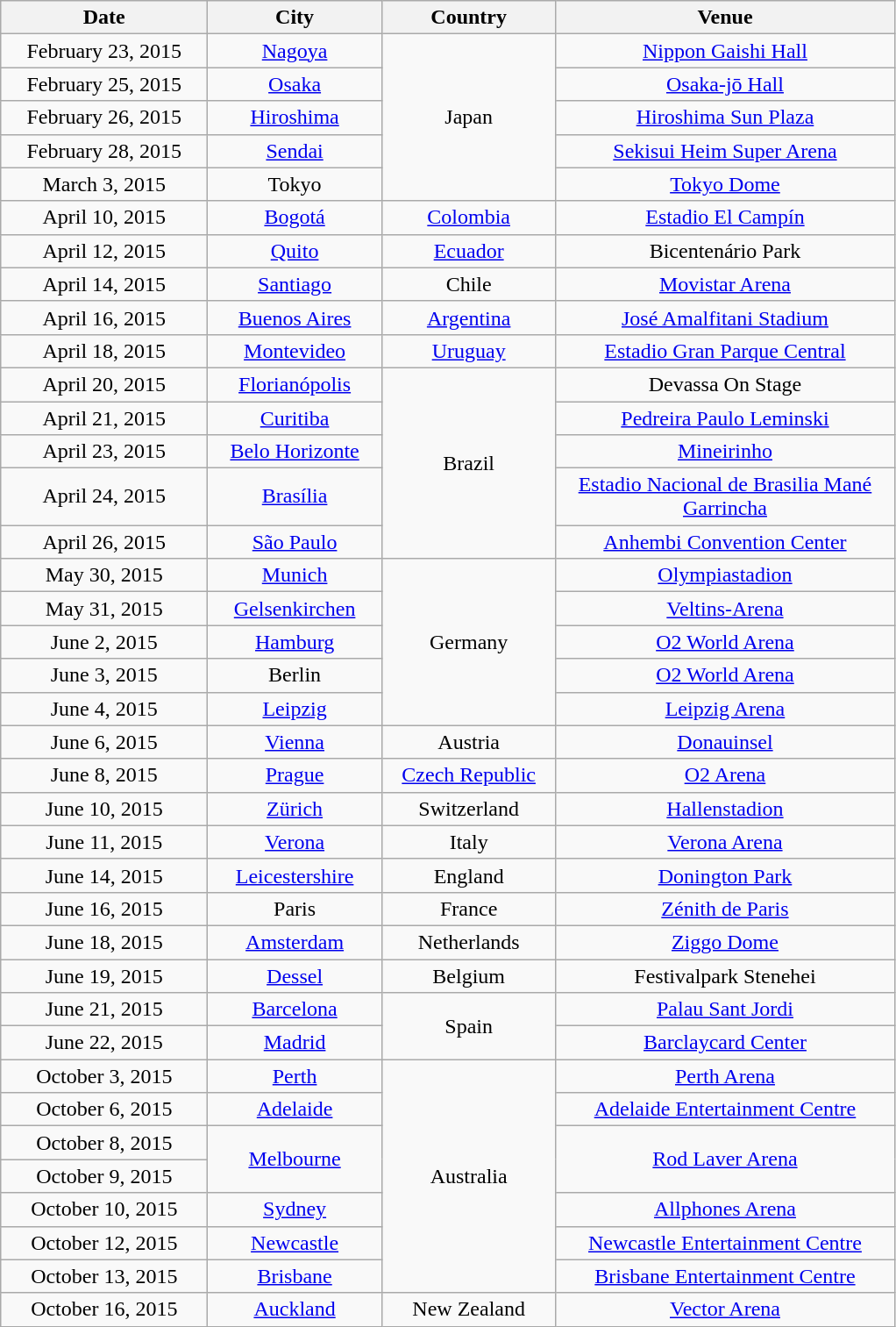<table class="wikitable" style="text-align:center;">
<tr>
<th width="150">Date</th>
<th width="125">City</th>
<th width="125">Country</th>
<th width="250">Venue</th>
</tr>
<tr>
<td>February 23, 2015</td>
<td><a href='#'>Nagoya</a></td>
<td rowspan= "5">Japan</td>
<td><a href='#'>Nippon Gaishi Hall</a></td>
</tr>
<tr>
<td>February 25, 2015</td>
<td><a href='#'>Osaka</a></td>
<td><a href='#'>Osaka-jō Hall</a></td>
</tr>
<tr>
<td>February 26, 2015</td>
<td><a href='#'>Hiroshima</a></td>
<td><a href='#'>Hiroshima Sun Plaza</a></td>
</tr>
<tr>
<td>February 28, 2015</td>
<td><a href='#'>Sendai</a></td>
<td><a href='#'>Sekisui Heim Super Arena</a></td>
</tr>
<tr>
<td>March 3, 2015</td>
<td>Tokyo</td>
<td><a href='#'>Tokyo Dome</a></td>
</tr>
<tr>
<td>April 10, 2015</td>
<td><a href='#'>Bogotá</a></td>
<td><a href='#'>Colombia</a></td>
<td><a href='#'>Estadio El Campín</a></td>
</tr>
<tr>
<td>April 12, 2015</td>
<td><a href='#'>Quito</a></td>
<td><a href='#'>Ecuador</a></td>
<td>Bicentenário Park</td>
</tr>
<tr>
<td>April 14, 2015</td>
<td><a href='#'>Santiago</a></td>
<td>Chile</td>
<td><a href='#'>Movistar Arena</a></td>
</tr>
<tr>
<td>April 16, 2015</td>
<td><a href='#'>Buenos Aires</a></td>
<td><a href='#'>Argentina</a></td>
<td><a href='#'>José Amalfitani Stadium</a></td>
</tr>
<tr>
<td>April 18, 2015</td>
<td><a href='#'>Montevideo</a></td>
<td><a href='#'>Uruguay</a></td>
<td><a href='#'>Estadio Gran Parque Central</a></td>
</tr>
<tr>
<td>April 20, 2015</td>
<td><a href='#'>Florianópolis</a></td>
<td rowspan= "5">Brazil</td>
<td>Devassa On Stage</td>
</tr>
<tr>
<td>April 21, 2015</td>
<td><a href='#'>Curitiba</a></td>
<td><a href='#'>Pedreira Paulo Leminski</a></td>
</tr>
<tr>
<td>April 23, 2015</td>
<td><a href='#'>Belo Horizonte</a></td>
<td><a href='#'>Mineirinho</a></td>
</tr>
<tr>
<td>April 24, 2015</td>
<td><a href='#'>Brasília</a></td>
<td><a href='#'>Estadio Nacional de Brasilia Mané Garrincha</a></td>
</tr>
<tr>
<td>April 26, 2015</td>
<td><a href='#'>São Paulo</a></td>
<td><a href='#'>Anhembi Convention Center</a></td>
</tr>
<tr>
<td>May 30, 2015</td>
<td><a href='#'>Munich</a></td>
<td rowspan= "5">Germany</td>
<td><a href='#'>Olympiastadion</a></td>
</tr>
<tr>
<td>May 31, 2015</td>
<td><a href='#'>Gelsenkirchen</a></td>
<td><a href='#'>Veltins-Arena</a></td>
</tr>
<tr>
<td>June 2, 2015</td>
<td><a href='#'>Hamburg</a></td>
<td><a href='#'>O2 World Arena</a></td>
</tr>
<tr>
<td>June 3, 2015</td>
<td>Berlin</td>
<td><a href='#'>O2 World Arena</a></td>
</tr>
<tr>
<td>June 4, 2015</td>
<td><a href='#'>Leipzig</a></td>
<td><a href='#'>Leipzig Arena</a></td>
</tr>
<tr>
<td>June 6, 2015</td>
<td><a href='#'>Vienna</a></td>
<td>Austria</td>
<td><a href='#'>Donauinsel</a></td>
</tr>
<tr>
<td>June 8, 2015</td>
<td><a href='#'>Prague</a></td>
<td><a href='#'>Czech Republic</a></td>
<td><a href='#'>O2 Arena</a></td>
</tr>
<tr>
<td>June 10, 2015</td>
<td><a href='#'>Zürich</a></td>
<td>Switzerland</td>
<td><a href='#'>Hallenstadion</a></td>
</tr>
<tr>
<td>June 11, 2015</td>
<td><a href='#'>Verona</a></td>
<td>Italy</td>
<td><a href='#'>Verona Arena</a></td>
</tr>
<tr>
<td>June 14, 2015</td>
<td><a href='#'>Leicestershire</a></td>
<td>England</td>
<td><a href='#'>Donington Park</a></td>
</tr>
<tr>
<td>June 16, 2015</td>
<td>Paris</td>
<td>France</td>
<td><a href='#'>Zénith de Paris</a></td>
</tr>
<tr>
<td>June 18, 2015</td>
<td><a href='#'>Amsterdam</a></td>
<td>Netherlands</td>
<td><a href='#'>Ziggo Dome</a></td>
</tr>
<tr>
<td>June 19, 2015</td>
<td><a href='#'>Dessel</a></td>
<td>Belgium</td>
<td>Festivalpark Stenehei</td>
</tr>
<tr>
<td>June 21, 2015</td>
<td><a href='#'>Barcelona</a></td>
<td rowspan="2">Spain</td>
<td><a href='#'>Palau Sant Jordi</a></td>
</tr>
<tr>
<td>June 22, 2015</td>
<td><a href='#'>Madrid</a></td>
<td><a href='#'>Barclaycard Center</a></td>
</tr>
<tr>
<td>October 3, 2015</td>
<td><a href='#'>Perth</a></td>
<td rowspan = "7">Australia</td>
<td><a href='#'>Perth Arena</a></td>
</tr>
<tr>
<td>October 6, 2015</td>
<td><a href='#'>Adelaide</a></td>
<td><a href='#'>Adelaide Entertainment Centre</a></td>
</tr>
<tr>
<td>October 8, 2015</td>
<td rowspan = "2"><a href='#'>Melbourne</a></td>
<td rowspan = "2"><a href='#'>Rod Laver Arena</a></td>
</tr>
<tr>
<td>October 9, 2015</td>
</tr>
<tr>
<td>October 10, 2015</td>
<td><a href='#'>Sydney</a></td>
<td><a href='#'>Allphones Arena</a></td>
</tr>
<tr>
<td>October 12, 2015</td>
<td><a href='#'>Newcastle</a></td>
<td><a href='#'>Newcastle Entertainment Centre</a></td>
</tr>
<tr>
<td>October 13, 2015</td>
<td><a href='#'>Brisbane</a></td>
<td><a href='#'>Brisbane Entertainment Centre</a></td>
</tr>
<tr>
<td>October 16, 2015</td>
<td><a href='#'>Auckland</a></td>
<td>New Zealand</td>
<td><a href='#'>Vector Arena</a></td>
</tr>
</table>
